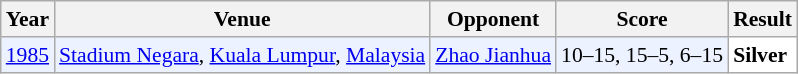<table class="sortable wikitable" style="font-size: 90%;">
<tr>
<th>Year</th>
<th>Venue</th>
<th>Opponent</th>
<th>Score</th>
<th>Result</th>
</tr>
<tr style="background:#ECF2FF">
<td align="center"><a href='#'>1985</a></td>
<td align="left"><a href='#'>Stadium Negara</a>, <a href='#'>Kuala Lumpur</a>, <a href='#'>Malaysia</a></td>
<td align="left"> <a href='#'>Zhao Jianhua</a></td>
<td align="left">10–15, 15–5, 6–15</td>
<td style="text-align:left; background:white"> <strong>Silver</strong></td>
</tr>
</table>
